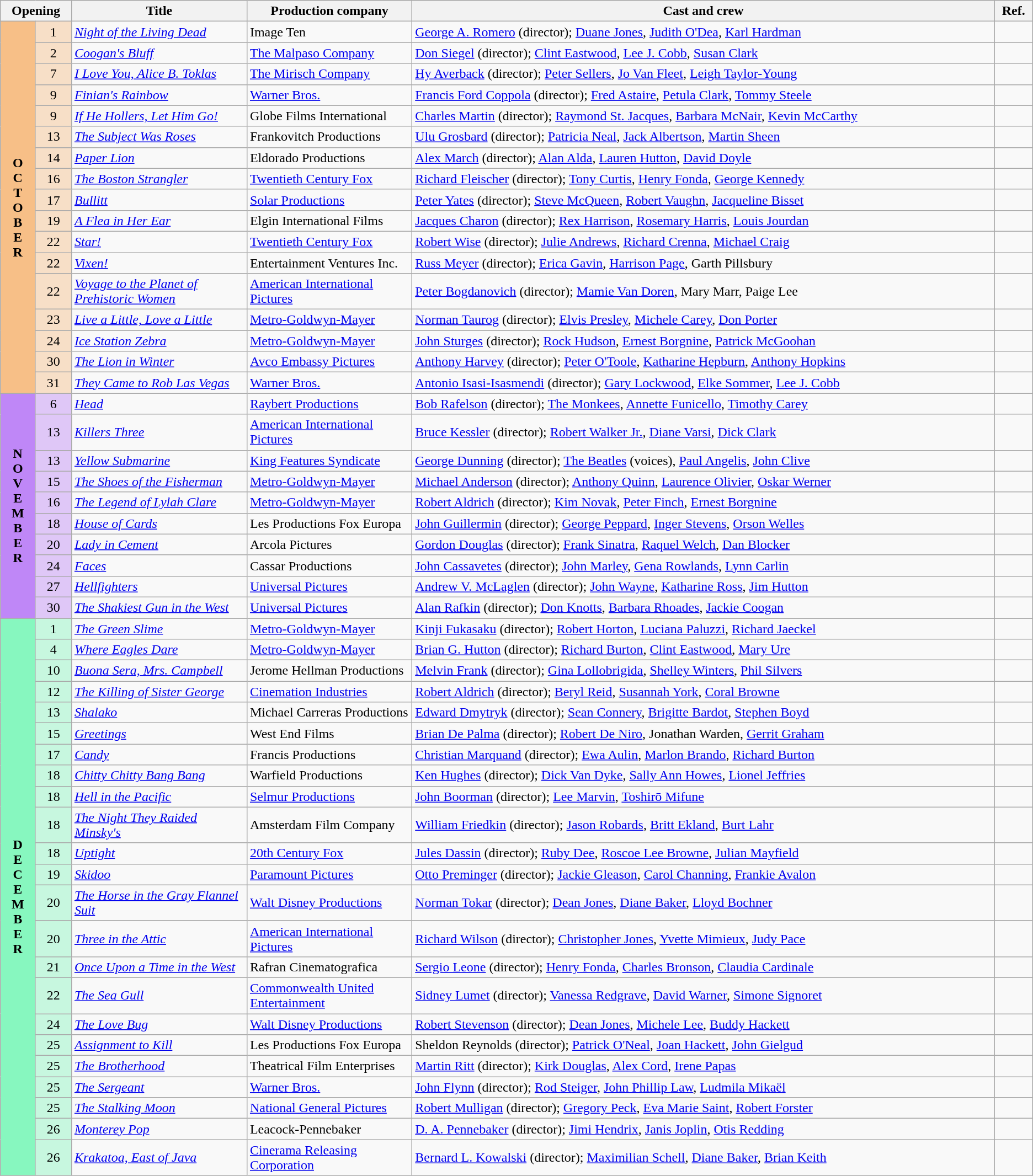<table class="wikitable sortable">
<tr>
<th colspan="2">Opening</th>
<th style="width:17%;">Title</th>
<th style="width:16%;">Production company</th>
<th>Cast and crew</th>
<th class="unsortable">Ref.</th>
</tr>
<tr>
<td rowspan="17" style="text-align:center; background:#f7bf87;"><strong>O<br>C<br>T<br>O<br>B<br>E<br>R</strong></td>
<td style="text-align:center; background:#f7dfc7;">1</td>
<td><em><a href='#'>Night of the Living Dead</a></em></td>
<td>Image Ten</td>
<td><a href='#'>George A. Romero</a> (director); <a href='#'>Duane Jones</a>, <a href='#'>Judith O'Dea</a>, <a href='#'>Karl Hardman</a></td>
<td></td>
</tr>
<tr>
<td style="text-align:center; background:#f7dfc7;">2</td>
<td><em><a href='#'>Coogan's Bluff</a></em></td>
<td><a href='#'>The Malpaso Company</a></td>
<td><a href='#'>Don Siegel</a> (director); <a href='#'>Clint Eastwood</a>, <a href='#'>Lee J. Cobb</a>, <a href='#'>Susan Clark</a></td>
<td></td>
</tr>
<tr>
<td style="text-align:center; background:#f7dfc7;">7</td>
<td><em><a href='#'>I Love You, Alice B. Toklas</a></em></td>
<td><a href='#'>The Mirisch Company</a></td>
<td><a href='#'>Hy Averback</a> (director); <a href='#'>Peter Sellers</a>, <a href='#'>Jo Van Fleet</a>, <a href='#'>Leigh Taylor-Young</a></td>
<td></td>
</tr>
<tr>
<td style="text-align:center; background:#f7dfc7;">9</td>
<td><em><a href='#'>Finian's Rainbow</a></em></td>
<td><a href='#'>Warner Bros.</a></td>
<td><a href='#'>Francis Ford Coppola</a> (director); <a href='#'>Fred Astaire</a>, <a href='#'>Petula Clark</a>, <a href='#'>Tommy Steele</a></td>
<td></td>
</tr>
<tr>
<td style="text-align:center; background:#f7dfc7;">9</td>
<td><em><a href='#'>If He Hollers, Let Him Go!</a></em></td>
<td>Globe Films International</td>
<td><a href='#'>Charles Martin</a> (director); <a href='#'>Raymond St. Jacques</a>, <a href='#'>Barbara McNair</a>, <a href='#'>Kevin McCarthy</a></td>
<td></td>
</tr>
<tr>
<td style="text-align:center; background:#f7dfc7;">13</td>
<td><em><a href='#'>The Subject Was Roses</a></em></td>
<td>Frankovitch Productions</td>
<td><a href='#'>Ulu Grosbard</a> (director); <a href='#'>Patricia Neal</a>, <a href='#'>Jack Albertson</a>, <a href='#'>Martin Sheen</a></td>
<td></td>
</tr>
<tr>
<td style="text-align:center; background:#f7dfc7;">14</td>
<td><em><a href='#'>Paper Lion</a></em></td>
<td>Eldorado Productions</td>
<td><a href='#'>Alex March</a> (director); <a href='#'>Alan Alda</a>, <a href='#'>Lauren Hutton</a>, <a href='#'>David Doyle</a></td>
<td></td>
</tr>
<tr>
<td style="text-align:center; background:#f7dfc7;">16</td>
<td><em><a href='#'>The Boston Strangler</a></em></td>
<td><a href='#'>Twentieth Century Fox</a></td>
<td><a href='#'>Richard Fleischer</a> (director); <a href='#'>Tony Curtis</a>, <a href='#'>Henry Fonda</a>, <a href='#'>George Kennedy</a></td>
<td></td>
</tr>
<tr>
<td style="text-align:center; background:#f7dfc7;">17</td>
<td><em><a href='#'>Bullitt</a></em></td>
<td><a href='#'>Solar Productions</a></td>
<td><a href='#'>Peter Yates</a> (director); <a href='#'>Steve McQueen</a>, <a href='#'>Robert Vaughn</a>, <a href='#'>Jacqueline Bisset</a></td>
<td></td>
</tr>
<tr>
<td style="text-align:center; background:#f7dfc7;">19</td>
<td><em><a href='#'>A Flea in Her Ear</a></em></td>
<td>Elgin International Films</td>
<td><a href='#'>Jacques Charon</a> (director); <a href='#'>Rex Harrison</a>, <a href='#'>Rosemary Harris</a>, <a href='#'>Louis Jourdan</a></td>
<td></td>
</tr>
<tr>
<td style="text-align:center; background:#f7dfc7;">22</td>
<td><em><a href='#'>Star!</a></em></td>
<td><a href='#'>Twentieth Century Fox</a></td>
<td><a href='#'>Robert Wise</a> (director); <a href='#'>Julie Andrews</a>, <a href='#'>Richard Crenna</a>, <a href='#'>Michael Craig</a></td>
<td></td>
</tr>
<tr>
<td style="text-align:center; background:#f7dfc7;">22</td>
<td><em><a href='#'>Vixen!</a></em></td>
<td>Entertainment Ventures Inc.</td>
<td><a href='#'>Russ Meyer</a> (director); <a href='#'>Erica Gavin</a>, <a href='#'>Harrison Page</a>, Garth Pillsbury</td>
<td></td>
</tr>
<tr>
<td style="text-align:center; background:#f7dfc7;">22</td>
<td><em><a href='#'>Voyage to the Planet of Prehistoric Women</a></em></td>
<td><a href='#'>American International Pictures</a></td>
<td><a href='#'>Peter Bogdanovich</a> (director); <a href='#'>Mamie Van Doren</a>, Mary Marr, Paige Lee</td>
<td></td>
</tr>
<tr>
<td style="text-align:center; background:#f7dfc7;">23</td>
<td><em><a href='#'>Live a Little, Love a Little</a></em></td>
<td><a href='#'>Metro-Goldwyn-Mayer</a></td>
<td><a href='#'>Norman Taurog</a> (director); <a href='#'>Elvis Presley</a>, <a href='#'>Michele Carey</a>, <a href='#'>Don Porter</a></td>
<td></td>
</tr>
<tr>
<td style="text-align:center; background:#f7dfc7;">24</td>
<td><em><a href='#'>Ice Station Zebra</a></em></td>
<td><a href='#'>Metro-Goldwyn-Mayer</a></td>
<td><a href='#'>John Sturges</a> (director); <a href='#'>Rock Hudson</a>, <a href='#'>Ernest Borgnine</a>, <a href='#'>Patrick McGoohan</a></td>
<td></td>
</tr>
<tr>
<td style="text-align:center; background:#f7dfc7;">30</td>
<td><em><a href='#'>The Lion in Winter</a></em></td>
<td><a href='#'>Avco Embassy Pictures</a></td>
<td><a href='#'>Anthony Harvey</a> (director); <a href='#'>Peter O'Toole</a>, <a href='#'>Katharine Hepburn</a>, <a href='#'>Anthony Hopkins</a></td>
<td></td>
</tr>
<tr>
<td style="text-align:center; background:#f7dfc7;">31</td>
<td><em><a href='#'>They Came to Rob Las Vegas</a></em></td>
<td><a href='#'>Warner Bros.</a></td>
<td><a href='#'>Antonio Isasi-Isasmendi</a> (director); <a href='#'>Gary Lockwood</a>, <a href='#'>Elke Sommer</a>, <a href='#'>Lee J. Cobb</a></td>
<td></td>
</tr>
<tr>
<td rowspan="10" style="text-align:center; background:#bf87f7;"><strong>N<br>O<br>V<br>E<br>M<br>B<br>E<br>R</strong></td>
<td style="text-align:center; background:#dfc7f7;">6</td>
<td><em><a href='#'>Head</a></em></td>
<td><a href='#'>Raybert Productions</a></td>
<td><a href='#'>Bob Rafelson</a> (director); <a href='#'>The Monkees</a>, <a href='#'>Annette Funicello</a>, <a href='#'>Timothy Carey</a></td>
<td></td>
</tr>
<tr>
<td style="text-align:center; background:#dfc7f7;">13</td>
<td><em><a href='#'>Killers Three</a></em></td>
<td><a href='#'>American International Pictures</a></td>
<td><a href='#'>Bruce Kessler</a> (director); <a href='#'>Robert Walker Jr.</a>, <a href='#'>Diane Varsi</a>, <a href='#'>Dick Clark</a></td>
<td></td>
</tr>
<tr>
<td style="text-align:center; background:#dfc7f7;">13</td>
<td><em><a href='#'>Yellow Submarine</a></em></td>
<td><a href='#'>King Features Syndicate</a></td>
<td><a href='#'>George Dunning</a> (director); <a href='#'>The Beatles</a> (voices), <a href='#'>Paul Angelis</a>, <a href='#'>John Clive</a></td>
<td></td>
</tr>
<tr>
<td style="text-align:center; background:#dfc7f7;">15</td>
<td><em><a href='#'>The Shoes of the Fisherman</a></em></td>
<td><a href='#'>Metro-Goldwyn-Mayer</a></td>
<td><a href='#'>Michael Anderson</a> (director); <a href='#'>Anthony Quinn</a>, <a href='#'>Laurence Olivier</a>, <a href='#'>Oskar Werner</a></td>
<td></td>
</tr>
<tr>
<td style="text-align:center; background:#dfc7f7;">16</td>
<td><em><a href='#'>The Legend of Lylah Clare</a></em></td>
<td><a href='#'>Metro-Goldwyn-Mayer</a></td>
<td><a href='#'>Robert Aldrich</a> (director); <a href='#'>Kim Novak</a>, <a href='#'>Peter Finch</a>, <a href='#'>Ernest Borgnine</a></td>
<td></td>
</tr>
<tr>
<td style="text-align:center; background:#dfc7f7;">18</td>
<td><em><a href='#'>House of Cards</a></em></td>
<td>Les Productions Fox Europa</td>
<td><a href='#'>John Guillermin</a> (director); <a href='#'>George Peppard</a>, <a href='#'>Inger Stevens</a>, <a href='#'>Orson Welles</a></td>
<td></td>
</tr>
<tr>
<td style="text-align:center; background:#dfc7f7;">20</td>
<td><em><a href='#'>Lady in Cement</a></em></td>
<td>Arcola Pictures</td>
<td><a href='#'>Gordon Douglas</a> (director); <a href='#'>Frank Sinatra</a>, <a href='#'>Raquel Welch</a>, <a href='#'>Dan Blocker</a></td>
<td></td>
</tr>
<tr>
<td style="text-align:center; background:#dfc7f7;">24</td>
<td><em><a href='#'>Faces</a></em></td>
<td>Cassar Productions</td>
<td><a href='#'>John Cassavetes</a> (director); <a href='#'>John Marley</a>, <a href='#'>Gena Rowlands</a>, <a href='#'>Lynn Carlin</a></td>
<td></td>
</tr>
<tr>
<td style="text-align:center; background:#dfc7f7;">27</td>
<td><em><a href='#'>Hellfighters</a></em></td>
<td><a href='#'>Universal Pictures</a></td>
<td><a href='#'>Andrew V. McLaglen</a> (director); <a href='#'>John Wayne</a>, <a href='#'>Katharine Ross</a>, <a href='#'>Jim Hutton</a></td>
<td></td>
</tr>
<tr>
<td style="text-align:center; background:#dfc7f7;">30</td>
<td><em><a href='#'>The Shakiest Gun in the West</a></em></td>
<td><a href='#'>Universal Pictures</a></td>
<td><a href='#'>Alan Rafkin</a> (director); <a href='#'>Don Knotts</a>, <a href='#'>Barbara Rhoades</a>, <a href='#'>Jackie Coogan</a></td>
<td></td>
</tr>
<tr>
<td rowspan="23" style="text-align:center; background:#87f7bf;"><strong>D<br>E<br>C<br>E<br>M<br>B<br>E<br>R</strong></td>
<td style="text-align:center; background:#c7f7df;">1</td>
<td><em><a href='#'>The Green Slime</a></em></td>
<td><a href='#'>Metro-Goldwyn-Mayer</a></td>
<td><a href='#'>Kinji Fukasaku</a> (director); <a href='#'>Robert Horton</a>, <a href='#'>Luciana Paluzzi</a>, <a href='#'>Richard Jaeckel</a></td>
<td></td>
</tr>
<tr>
<td style="text-align:center; background:#c7f7df;">4</td>
<td><em><a href='#'>Where Eagles Dare</a></em></td>
<td><a href='#'>Metro-Goldwyn-Mayer</a></td>
<td><a href='#'>Brian G. Hutton</a> (director); <a href='#'>Richard Burton</a>, <a href='#'>Clint Eastwood</a>, <a href='#'>Mary Ure</a></td>
<td></td>
</tr>
<tr>
<td style="text-align:center; background:#c7f7df;">10</td>
<td><em><a href='#'>Buona Sera, Mrs. Campbell</a></em></td>
<td>Jerome Hellman Productions</td>
<td><a href='#'>Melvin Frank</a> (director); <a href='#'>Gina Lollobrigida</a>, <a href='#'>Shelley Winters</a>, <a href='#'>Phil Silvers</a></td>
<td></td>
</tr>
<tr>
<td style="text-align:center; background:#c7f7df;">12</td>
<td><em><a href='#'>The Killing of Sister George</a></em></td>
<td><a href='#'>Cinemation Industries</a></td>
<td><a href='#'>Robert Aldrich</a> (director); <a href='#'>Beryl Reid</a>, <a href='#'>Susannah York</a>, <a href='#'>Coral Browne</a></td>
<td></td>
</tr>
<tr>
<td style="text-align:center; background:#c7f7df;">13</td>
<td><em><a href='#'>Shalako</a></em></td>
<td>Michael Carreras Productions</td>
<td><a href='#'>Edward Dmytryk</a> (director); <a href='#'>Sean Connery</a>, <a href='#'>Brigitte Bardot</a>, <a href='#'>Stephen Boyd</a></td>
<td></td>
</tr>
<tr>
<td style="text-align:center; background:#c7f7df;">15</td>
<td><em><a href='#'>Greetings</a></em></td>
<td>West End Films</td>
<td><a href='#'>Brian De Palma</a> (director); <a href='#'>Robert De Niro</a>, Jonathan Warden, <a href='#'>Gerrit Graham</a></td>
<td></td>
</tr>
<tr>
<td style="text-align:center; background:#c7f7df;">17</td>
<td><em><a href='#'>Candy</a></em></td>
<td>Francis Productions</td>
<td><a href='#'>Christian Marquand</a> (director); <a href='#'>Ewa Aulin</a>, <a href='#'>Marlon Brando</a>, <a href='#'>Richard Burton</a></td>
<td></td>
</tr>
<tr>
<td style="text-align:center; background:#c7f7df;">18</td>
<td><em><a href='#'>Chitty Chitty Bang Bang</a></em></td>
<td>Warfield Productions</td>
<td><a href='#'>Ken Hughes</a> (director); <a href='#'>Dick Van Dyke</a>, <a href='#'>Sally Ann Howes</a>, <a href='#'>Lionel Jeffries</a></td>
<td></td>
</tr>
<tr>
<td style="text-align:center; background:#c7f7df;">18</td>
<td><em><a href='#'>Hell in the Pacific</a></em></td>
<td><a href='#'>Selmur Productions</a></td>
<td><a href='#'>John Boorman</a> (director); <a href='#'>Lee Marvin</a>, <a href='#'>Toshirō Mifune</a></td>
<td></td>
</tr>
<tr>
<td style="text-align:center; background:#c7f7df;">18</td>
<td><em><a href='#'>The Night They Raided Minsky's</a></em></td>
<td>Amsterdam Film Company</td>
<td><a href='#'>William Friedkin</a> (director); <a href='#'>Jason Robards</a>, <a href='#'>Britt Ekland</a>, <a href='#'>Burt Lahr</a></td>
<td></td>
</tr>
<tr>
<td style="text-align:center; background:#c7f7df;">18</td>
<td><em><a href='#'>Uptight</a></em></td>
<td><a href='#'>20th Century Fox</a></td>
<td><a href='#'>Jules Dassin</a> (director); <a href='#'>Ruby Dee</a>, <a href='#'>Roscoe Lee Browne</a>, <a href='#'>Julian Mayfield</a></td>
<td></td>
</tr>
<tr>
<td style="text-align:center; background:#c7f7df;">19</td>
<td><em><a href='#'>Skidoo</a></em></td>
<td><a href='#'>Paramount Pictures</a></td>
<td><a href='#'>Otto Preminger</a> (director); <a href='#'>Jackie Gleason</a>, <a href='#'>Carol Channing</a>, <a href='#'>Frankie Avalon</a></td>
<td></td>
</tr>
<tr>
<td style="text-align:center; background:#c7f7df;">20</td>
<td><em><a href='#'>The Horse in the Gray Flannel Suit</a></em></td>
<td><a href='#'>Walt Disney Productions</a></td>
<td><a href='#'>Norman Tokar</a> (director); <a href='#'>Dean Jones</a>, <a href='#'>Diane Baker</a>, <a href='#'>Lloyd Bochner</a></td>
<td></td>
</tr>
<tr>
<td style="text-align:center; background:#c7f7df;">20</td>
<td><em><a href='#'>Three in the Attic</a></em></td>
<td><a href='#'>American International Pictures</a></td>
<td><a href='#'>Richard Wilson</a> (director); <a href='#'>Christopher Jones</a>, <a href='#'>Yvette Mimieux</a>, <a href='#'>Judy Pace</a></td>
<td></td>
</tr>
<tr>
<td style="text-align:center; background:#c7f7df;">21</td>
<td><em><a href='#'>Once Upon a Time in the West</a></em></td>
<td>Rafran Cinematografica</td>
<td><a href='#'>Sergio Leone</a> (director); <a href='#'>Henry Fonda</a>, <a href='#'>Charles Bronson</a>, <a href='#'>Claudia Cardinale</a></td>
<td></td>
</tr>
<tr>
<td style="text-align:center; background:#c7f7df;">22</td>
<td><em><a href='#'>The Sea Gull</a></em></td>
<td><a href='#'>Commonwealth United Entertainment</a></td>
<td><a href='#'>Sidney Lumet</a> (director); <a href='#'>Vanessa Redgrave</a>, <a href='#'>David Warner</a>, <a href='#'>Simone Signoret</a></td>
<td></td>
</tr>
<tr>
<td style="text-align:center; background:#c7f7df;">24</td>
<td><em><a href='#'>The Love Bug</a></em></td>
<td><a href='#'>Walt Disney Productions</a></td>
<td><a href='#'>Robert Stevenson</a> (director); <a href='#'>Dean Jones</a>, <a href='#'>Michele Lee</a>, <a href='#'>Buddy Hackett</a></td>
<td></td>
</tr>
<tr>
<td style="text-align:center; background:#c7f7df;">25</td>
<td><em><a href='#'>Assignment to Kill</a></em></td>
<td>Les Productions Fox Europa</td>
<td>Sheldon Reynolds (director); <a href='#'>Patrick O'Neal</a>, <a href='#'>Joan Hackett</a>, <a href='#'>John Gielgud</a></td>
<td></td>
</tr>
<tr>
<td style="text-align:center; background:#c7f7df;">25</td>
<td><em><a href='#'>The Brotherhood</a></em></td>
<td>Theatrical Film Enterprises</td>
<td><a href='#'>Martin Ritt</a> (director); <a href='#'>Kirk Douglas</a>, <a href='#'>Alex Cord</a>, <a href='#'>Irene Papas</a></td>
<td></td>
</tr>
<tr>
<td style="text-align:center; background:#c7f7df;">25</td>
<td><em><a href='#'>The Sergeant</a></em></td>
<td><a href='#'>Warner Bros.</a></td>
<td><a href='#'>John Flynn</a> (director); <a href='#'>Rod Steiger</a>, <a href='#'>John Phillip Law</a>, <a href='#'>Ludmila Mikaël</a></td>
<td></td>
</tr>
<tr>
<td style="text-align:center; background:#c7f7df;">25</td>
<td><em><a href='#'>The Stalking Moon</a></em></td>
<td><a href='#'>National General Pictures</a></td>
<td><a href='#'>Robert Mulligan</a> (director); <a href='#'>Gregory Peck</a>, <a href='#'>Eva Marie Saint</a>, <a href='#'>Robert Forster</a></td>
<td></td>
</tr>
<tr>
<td style="text-align:center; background:#c7f7df;">26</td>
<td><em><a href='#'>Monterey Pop</a></em></td>
<td>Leacock-Pennebaker</td>
<td><a href='#'>D. A. Pennebaker</a> (director); <a href='#'>Jimi Hendrix</a>, <a href='#'>Janis Joplin</a>, <a href='#'>Otis Redding</a></td>
<td></td>
</tr>
<tr>
<td style="text-align:center; background:#c7f7df;">26</td>
<td><em><a href='#'>Krakatoa, East of Java</a></em></td>
<td><a href='#'>Cinerama Releasing Corporation</a></td>
<td><a href='#'>Bernard L. Kowalski</a> (director); <a href='#'>Maximilian Schell</a>, <a href='#'>Diane Baker</a>, <a href='#'>Brian Keith</a></td>
<td></td>
</tr>
</table>
